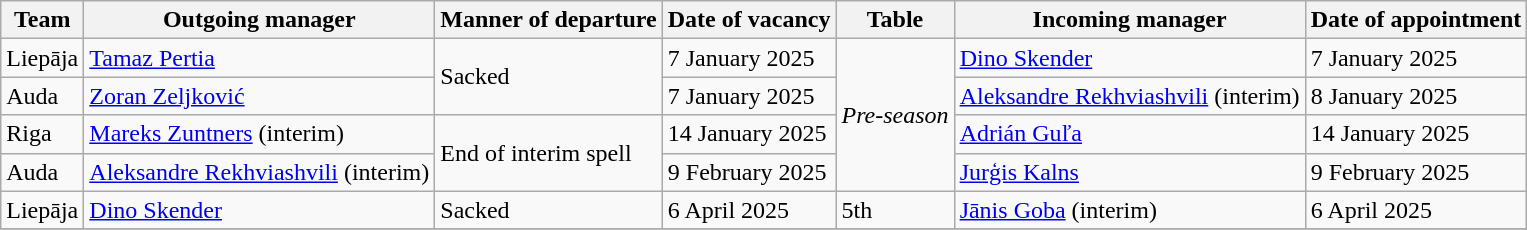<table class="wikitable">
<tr>
<th>Team</th>
<th>Outgoing manager</th>
<th>Manner of departure</th>
<th>Date of vacancy</th>
<th>Table</th>
<th>Incoming manager</th>
<th>Date of appointment</th>
</tr>
<tr>
<td rowspan=>Liepāja</td>
<td> <a href='#'>Tamaz Pertia</a></td>
<td rowspan="2">Sacked</td>
<td>7 January 2025</td>
<td rowspan="4"><em>Pre-season</em></td>
<td rowspan=> <a href='#'>Dino Skender</a></td>
<td rowspan=>7 January 2025</td>
</tr>
<tr>
<td rowspan=>Auda</td>
<td> <a href='#'>Zoran Zeljković</a></td>
<td>7 January 2025</td>
<td rowspan=> <a href='#'>Aleksandre Rekhviashvili</a> (interim)</td>
<td rowspan=>8 January 2025</td>
</tr>
<tr>
<td rowspan=>Riga</td>
<td> <a href='#'>Mareks Zuntners</a> (interim)</td>
<td rowspan="2">End of interim spell</td>
<td>14 January 2025</td>
<td rowspan=> <a href='#'>Adrián Guľa</a></td>
<td rowspan=>14 January 2025</td>
</tr>
<tr>
<td rowspan=>Auda</td>
<td> <a href='#'>Aleksandre Rekhviashvili</a> (interim)</td>
<td>9 February 2025</td>
<td rowspan=> <a href='#'>Jurģis Kalns</a></td>
<td rowspan=>9 February 2025</td>
</tr>
<tr>
<td rowspan=>Liepāja</td>
<td> <a href='#'>Dino Skender</a></td>
<td>Sacked</td>
<td>6 April 2025</td>
<td>5th</td>
<td> <a href='#'>Jānis Goba</a> (interim)</td>
<td>6 April 2025</td>
</tr>
<tr>
</tr>
</table>
